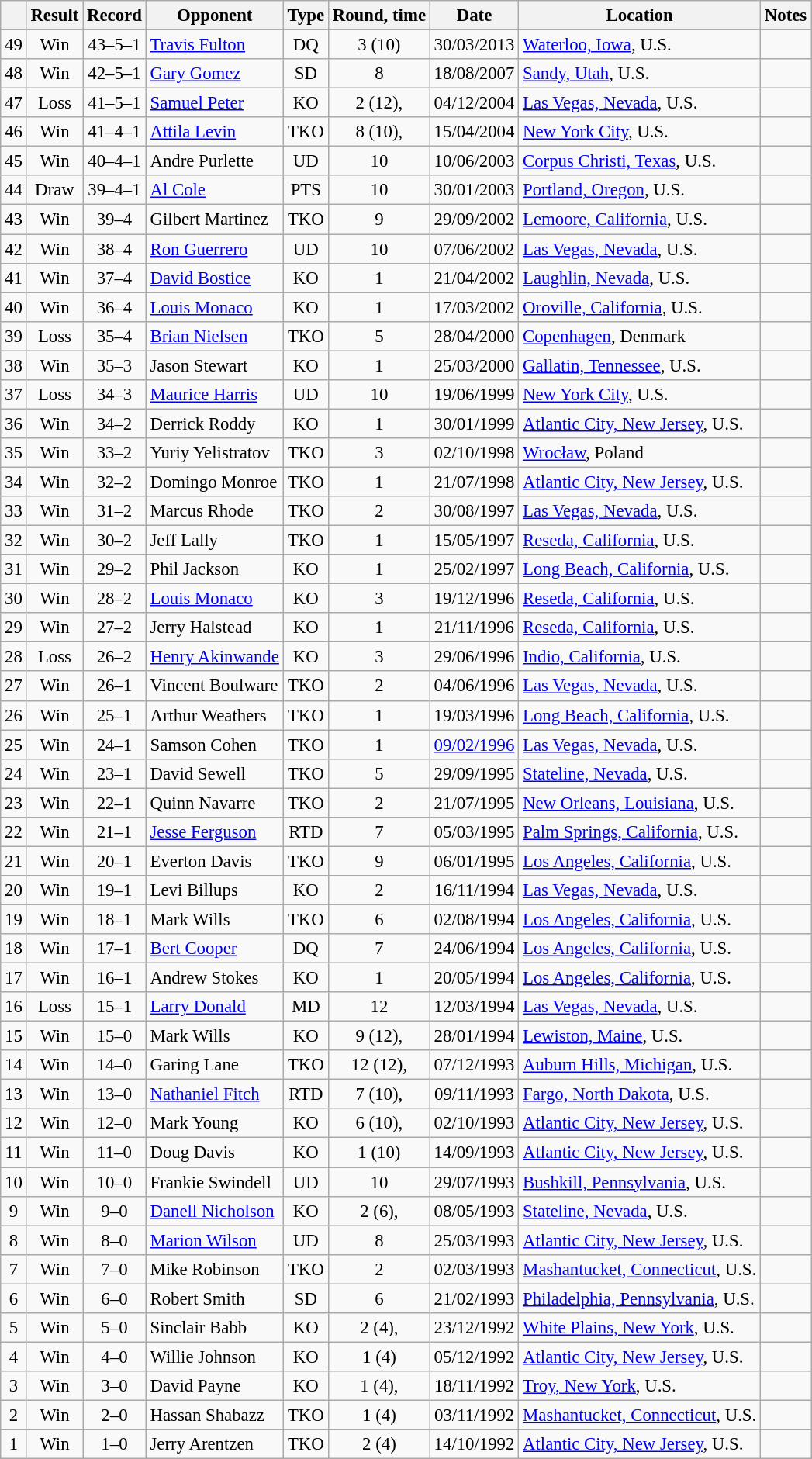<table class="wikitable" style="text-align:center; font-size:95%">
<tr>
<th></th>
<th>Result</th>
<th>Record</th>
<th>Opponent</th>
<th>Type</th>
<th>Round, time</th>
<th>Date</th>
<th>Location</th>
<th>Notes</th>
</tr>
<tr>
<td>49</td>
<td>Win</td>
<td>43–5–1</td>
<td align=left> <a href='#'>Travis Fulton</a></td>
<td>DQ</td>
<td>3 (10)</td>
<td>30/03/2013</td>
<td align=left> <a href='#'>Waterloo, Iowa</a>, U.S.</td>
<td align=left></td>
</tr>
<tr>
<td>48</td>
<td>Win</td>
<td>42–5–1</td>
<td align=left> <a href='#'>Gary Gomez</a></td>
<td>SD</td>
<td>8</td>
<td>18/08/2007</td>
<td align=left> <a href='#'>Sandy, Utah</a>, U.S.</td>
<td align=left></td>
</tr>
<tr>
<td>47</td>
<td>Loss</td>
<td>41–5–1</td>
<td align=left> <a href='#'>Samuel Peter</a></td>
<td>KO</td>
<td>2 (12), </td>
<td>04/12/2004</td>
<td align=left> <a href='#'>Las Vegas, Nevada</a>, U.S.</td>
<td align=left></td>
</tr>
<tr>
<td>46</td>
<td>Win</td>
<td>41–4–1</td>
<td align=left> <a href='#'>Attila Levin</a></td>
<td>TKO</td>
<td>8 (10), </td>
<td>15/04/2004</td>
<td align=left> <a href='#'>New York City</a>, U.S.</td>
<td></td>
</tr>
<tr>
<td>45</td>
<td>Win</td>
<td>40–4–1</td>
<td align=left> Andre Purlette</td>
<td>UD</td>
<td>10</td>
<td>10/06/2003</td>
<td align=left> <a href='#'>Corpus Christi, Texas</a>, U.S.</td>
<td align=left></td>
</tr>
<tr>
<td>44</td>
<td>Draw</td>
<td>39–4–1</td>
<td align=left> <a href='#'>Al Cole</a></td>
<td>PTS</td>
<td>10</td>
<td>30/01/2003</td>
<td align=left> <a href='#'>Portland, Oregon</a>, U.S.</td>
<td align=left></td>
</tr>
<tr>
<td>43</td>
<td>Win</td>
<td>39–4</td>
<td align=left> Gilbert Martinez</td>
<td>TKO</td>
<td>9</td>
<td>29/09/2002</td>
<td align=left> <a href='#'>Lemoore, California</a>, U.S.</td>
<td align=left></td>
</tr>
<tr>
<td>42</td>
<td>Win</td>
<td>38–4</td>
<td align=left> <a href='#'>Ron Guerrero</a></td>
<td>UD</td>
<td>10</td>
<td>07/06/2002</td>
<td align=left> <a href='#'>Las Vegas, Nevada</a>, U.S.</td>
<td align=left></td>
</tr>
<tr>
<td>41</td>
<td>Win</td>
<td>37–4</td>
<td align=left> <a href='#'>David Bostice</a></td>
<td>KO</td>
<td>1</td>
<td>21/04/2002</td>
<td align=left> <a href='#'>Laughlin, Nevada</a>, U.S.</td>
<td align=left></td>
</tr>
<tr>
<td>40</td>
<td>Win</td>
<td>36–4</td>
<td align=left> <a href='#'>Louis Monaco</a></td>
<td>KO</td>
<td>1</td>
<td>17/03/2002</td>
<td align=left> <a href='#'>Oroville, California</a>, U.S.</td>
<td align=left></td>
</tr>
<tr>
<td>39</td>
<td>Loss</td>
<td>35–4</td>
<td align=left> <a href='#'>Brian Nielsen</a></td>
<td>TKO</td>
<td>5</td>
<td>28/04/2000</td>
<td align=left> <a href='#'>Copenhagen</a>, Denmark</td>
<td align=left></td>
</tr>
<tr>
<td>38</td>
<td>Win</td>
<td>35–3</td>
<td align=left> Jason Stewart</td>
<td>KO</td>
<td>1</td>
<td>25/03/2000</td>
<td align=left> <a href='#'>Gallatin, Tennessee</a>, U.S.</td>
<td align=left></td>
</tr>
<tr>
<td>37</td>
<td>Loss</td>
<td>34–3</td>
<td align=left> <a href='#'>Maurice Harris</a></td>
<td>UD</td>
<td>10</td>
<td>19/06/1999</td>
<td align=left> <a href='#'>New York City</a>, U.S.</td>
<td align=left></td>
</tr>
<tr>
<td>36</td>
<td>Win</td>
<td>34–2</td>
<td align=left> Derrick Roddy</td>
<td>KO</td>
<td>1</td>
<td>30/01/1999</td>
<td align=left> <a href='#'>Atlantic City, New Jersey</a>, U.S.</td>
<td align=left></td>
</tr>
<tr>
<td>35</td>
<td>Win</td>
<td>33–2</td>
<td align=left> Yuriy Yelistratov</td>
<td>TKO</td>
<td>3</td>
<td>02/10/1998</td>
<td align=left> <a href='#'>Wrocław</a>, Poland</td>
<td align=left></td>
</tr>
<tr>
<td>34</td>
<td>Win</td>
<td>32–2</td>
<td align=left> Domingo Monroe</td>
<td>TKO</td>
<td>1</td>
<td>21/07/1998</td>
<td align=left> <a href='#'>Atlantic City, New Jersey</a>, U.S.</td>
<td align=left></td>
</tr>
<tr>
<td>33</td>
<td>Win</td>
<td>31–2</td>
<td align=left> Marcus Rhode</td>
<td>TKO</td>
<td>2</td>
<td>30/08/1997</td>
<td align=left> <a href='#'>Las Vegas, Nevada</a>, U.S.</td>
<td align=left></td>
</tr>
<tr>
<td>32</td>
<td>Win</td>
<td>30–2</td>
<td align=left> Jeff Lally</td>
<td>TKO</td>
<td>1</td>
<td>15/05/1997</td>
<td align=left> <a href='#'>Reseda, California</a>, U.S.</td>
<td align=left></td>
</tr>
<tr>
<td>31</td>
<td>Win</td>
<td>29–2</td>
<td align=left> Phil Jackson</td>
<td>KO</td>
<td>1</td>
<td>25/02/1997</td>
<td align=left> <a href='#'>Long Beach, California</a>, U.S.</td>
<td align=left></td>
</tr>
<tr>
<td>30</td>
<td>Win</td>
<td>28–2</td>
<td align=left> <a href='#'>Louis Monaco</a></td>
<td>KO</td>
<td>3</td>
<td>19/12/1996</td>
<td align=left> <a href='#'>Reseda, California</a>, U.S.</td>
<td align=left></td>
</tr>
<tr>
<td>29</td>
<td>Win</td>
<td>27–2</td>
<td align=left> Jerry Halstead</td>
<td>KO</td>
<td>1</td>
<td>21/11/1996</td>
<td align=left> <a href='#'>Reseda, California</a>, U.S.</td>
<td align=left></td>
</tr>
<tr>
<td>28</td>
<td>Loss</td>
<td>26–2</td>
<td align=left> <a href='#'>Henry Akinwande</a></td>
<td>KO</td>
<td>3</td>
<td>29/06/1996</td>
<td align=left> <a href='#'>Indio, California</a>, U.S.</td>
<td align=left></td>
</tr>
<tr>
<td>27</td>
<td>Win</td>
<td>26–1</td>
<td align=left> Vincent Boulware</td>
<td>TKO</td>
<td>2</td>
<td>04/06/1996</td>
<td align=left> <a href='#'>Las Vegas, Nevada</a>, U.S.</td>
<td align=left></td>
</tr>
<tr>
<td>26</td>
<td>Win</td>
<td>25–1</td>
<td align=left> Arthur Weathers</td>
<td>TKO</td>
<td>1</td>
<td>19/03/1996</td>
<td align=left> <a href='#'>Long Beach, California</a>, U.S.</td>
<td align=left></td>
</tr>
<tr>
<td>25</td>
<td>Win</td>
<td>24–1</td>
<td align=left> Samson Cohen</td>
<td>TKO</td>
<td>1</td>
<td><a href='#'>09/02/1996</a></td>
<td align=left> <a href='#'>Las Vegas, Nevada</a>, U.S.</td>
<td align=left></td>
</tr>
<tr>
<td>24</td>
<td>Win</td>
<td>23–1</td>
<td align=left> David Sewell</td>
<td>TKO</td>
<td>5</td>
<td>29/09/1995</td>
<td align=left> <a href='#'>Stateline, Nevada</a>, U.S.</td>
<td align=left></td>
</tr>
<tr>
<td>23</td>
<td>Win</td>
<td>22–1</td>
<td align=left> Quinn Navarre</td>
<td>TKO</td>
<td>2</td>
<td>21/07/1995</td>
<td align=left> <a href='#'>New Orleans, Louisiana</a>, U.S.</td>
<td align=left></td>
</tr>
<tr>
<td>22</td>
<td>Win</td>
<td>21–1</td>
<td align=left> <a href='#'>Jesse Ferguson</a></td>
<td>RTD</td>
<td>7</td>
<td>05/03/1995</td>
<td align=left> <a href='#'>Palm Springs, California</a>, U.S.</td>
<td align=left></td>
</tr>
<tr>
<td>21</td>
<td>Win</td>
<td>20–1</td>
<td align=left> Everton Davis</td>
<td>TKO</td>
<td>9</td>
<td>06/01/1995</td>
<td align=left> <a href='#'>Los Angeles, California</a>, U.S.</td>
<td align=left></td>
</tr>
<tr>
<td>20</td>
<td>Win</td>
<td>19–1</td>
<td align=left> Levi Billups</td>
<td>KO</td>
<td>2</td>
<td>16/11/1994</td>
<td align=left> <a href='#'>Las Vegas, Nevada</a>, U.S.</td>
<td align=left></td>
</tr>
<tr>
<td>19</td>
<td>Win</td>
<td>18–1</td>
<td align=left> Mark Wills</td>
<td>TKO</td>
<td>6</td>
<td>02/08/1994</td>
<td align=left> <a href='#'>Los Angeles, California</a>, U.S.</td>
<td align=left></td>
</tr>
<tr>
<td>18</td>
<td>Win</td>
<td>17–1</td>
<td align=left> <a href='#'>Bert Cooper</a></td>
<td>DQ</td>
<td>7</td>
<td>24/06/1994</td>
<td align=left> <a href='#'>Los Angeles, California</a>, U.S.</td>
<td align=left></td>
</tr>
<tr>
<td>17</td>
<td>Win</td>
<td>16–1</td>
<td align=left> Andrew Stokes</td>
<td>KO</td>
<td>1</td>
<td>20/05/1994</td>
<td align=left> <a href='#'>Los Angeles, California</a>, U.S.</td>
<td align=left></td>
</tr>
<tr>
<td>16</td>
<td>Loss</td>
<td>15–1</td>
<td align=left> <a href='#'>Larry Donald</a></td>
<td>MD</td>
<td>12</td>
<td>12/03/1994</td>
<td align=left> <a href='#'>Las Vegas, Nevada</a>, U.S.</td>
<td align=left></td>
</tr>
<tr>
<td>15</td>
<td>Win</td>
<td>15–0</td>
<td align=left> Mark Wills</td>
<td>KO</td>
<td>9 (12), </td>
<td>28/01/1994</td>
<td align=left> <a href='#'>Lewiston, Maine</a>, U.S.</td>
<td align=left></td>
</tr>
<tr>
<td>14</td>
<td>Win</td>
<td>14–0</td>
<td align=left> Garing Lane</td>
<td>TKO</td>
<td>12 (12), </td>
<td>07/12/1993</td>
<td align=left> <a href='#'>Auburn Hills, Michigan</a>, U.S.</td>
<td align=left></td>
</tr>
<tr>
<td>13</td>
<td>Win</td>
<td>13–0</td>
<td align=left> <a href='#'>Nathaniel Fitch</a></td>
<td>RTD</td>
<td>7 (10), </td>
<td>09/11/1993</td>
<td align=left> <a href='#'>Fargo, North Dakota</a>, U.S.</td>
<td align=left></td>
</tr>
<tr>
<td>12</td>
<td>Win</td>
<td>12–0</td>
<td align=left> Mark Young</td>
<td>KO</td>
<td>6 (10), </td>
<td>02/10/1993</td>
<td align=left> <a href='#'>Atlantic City, New Jersey</a>, U.S.</td>
<td align=left></td>
</tr>
<tr>
<td>11</td>
<td>Win</td>
<td>11–0</td>
<td align=left> Doug Davis</td>
<td>KO</td>
<td>1 (10)</td>
<td>14/09/1993</td>
<td align=left> <a href='#'>Atlantic City, New Jersey</a>, U.S.</td>
<td align=left></td>
</tr>
<tr>
<td>10</td>
<td>Win</td>
<td>10–0</td>
<td align=left> Frankie Swindell</td>
<td>UD</td>
<td>10</td>
<td>29/07/1993</td>
<td align=left> <a href='#'>Bushkill, Pennsylvania</a>, U.S.</td>
<td align=left></td>
</tr>
<tr>
<td>9</td>
<td>Win</td>
<td>9–0</td>
<td align=left> <a href='#'>Danell Nicholson</a></td>
<td>KO</td>
<td>2 (6), </td>
<td>08/05/1993</td>
<td align=left> <a href='#'>Stateline, Nevada</a>, U.S.</td>
<td align=left></td>
</tr>
<tr>
<td>8</td>
<td>Win</td>
<td>8–0</td>
<td align=left> <a href='#'>Marion Wilson</a></td>
<td>UD</td>
<td>8</td>
<td>25/03/1993</td>
<td align=left> <a href='#'>Atlantic City, New Jersey</a>, U.S.</td>
<td align=left></td>
</tr>
<tr>
<td>7</td>
<td>Win</td>
<td>7–0</td>
<td align=left> Mike Robinson</td>
<td>TKO</td>
<td>2</td>
<td>02/03/1993</td>
<td align=left> <a href='#'>Mashantucket, Connecticut</a>, U.S.</td>
<td align=left></td>
</tr>
<tr>
<td>6</td>
<td>Win</td>
<td>6–0</td>
<td align=left> Robert Smith</td>
<td>SD</td>
<td>6</td>
<td>21/02/1993</td>
<td align=left> <a href='#'>Philadelphia, Pennsylvania</a>, U.S.</td>
<td align=left></td>
</tr>
<tr>
<td>5</td>
<td>Win</td>
<td>5–0</td>
<td align=left> Sinclair Babb</td>
<td>KO</td>
<td>2 (4), </td>
<td>23/12/1992</td>
<td align=left> <a href='#'>White Plains, New York</a>, U.S.</td>
<td align=left></td>
</tr>
<tr>
<td>4</td>
<td>Win</td>
<td>4–0</td>
<td align=left> Willie Johnson</td>
<td>KO</td>
<td>1 (4)</td>
<td>05/12/1992</td>
<td align=left> <a href='#'>Atlantic City, New Jersey</a>, U.S.</td>
<td align=left></td>
</tr>
<tr>
<td>3</td>
<td>Win</td>
<td>3–0</td>
<td align=left> David Payne</td>
<td>KO</td>
<td>1 (4), </td>
<td>18/11/1992</td>
<td align=left> <a href='#'>Troy, New York</a>, U.S.</td>
<td align=left></td>
</tr>
<tr>
<td>2</td>
<td>Win</td>
<td>2–0</td>
<td align=left> Hassan Shabazz</td>
<td>TKO</td>
<td>1 (4)</td>
<td>03/11/1992</td>
<td align=left> <a href='#'>Mashantucket, Connecticut</a>, U.S.</td>
<td align=left></td>
</tr>
<tr>
<td>1</td>
<td>Win</td>
<td>1–0</td>
<td align=left> Jerry Arentzen</td>
<td>TKO</td>
<td>2 (4)</td>
<td>14/10/1992</td>
<td align=left> <a href='#'>Atlantic City, New Jersey</a>, U.S.</td>
<td align=left></td>
</tr>
</table>
